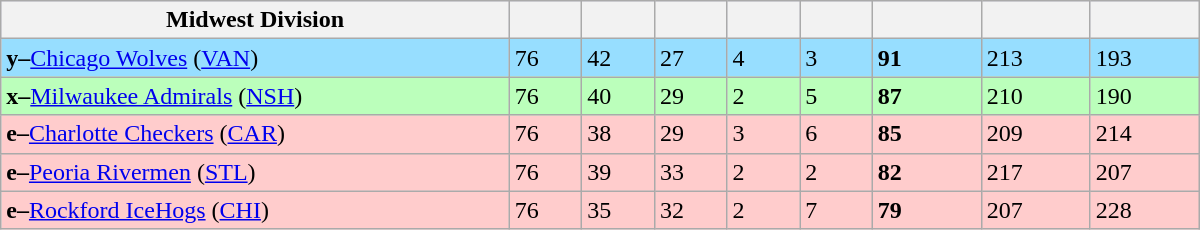<table class="wikitable" style="width:50em">
<tr style="background:#ddf;">
<th style="width:35%;">Midwest Division</th>
<th style="width:5%;"></th>
<th style="width:5%;"></th>
<th style="width:5%;"></th>
<th style="width:5%;"></th>
<th style="width:5%;"></th>
<th style="width:7.5%;"></th>
<th style="width:7.5%;"></th>
<th style="width:7.5%;"></th>
</tr>
<tr style="background:#97deff;">
<td><strong>y–</strong><a href='#'>Chicago Wolves</a> (<a href='#'>VAN</a>)</td>
<td>76</td>
<td>42</td>
<td>27</td>
<td>4</td>
<td>3</td>
<td><strong>91</strong></td>
<td>213</td>
<td>193</td>
</tr>
<tr style="background:#bfb;">
<td><strong>x–</strong><a href='#'>Milwaukee Admirals</a> (<a href='#'>NSH</a>)</td>
<td>76</td>
<td>40</td>
<td>29</td>
<td>2</td>
<td>5</td>
<td><strong>87</strong></td>
<td>210</td>
<td>190</td>
</tr>
<tr style="background:#fcc;">
<td><strong>e–</strong><a href='#'>Charlotte Checkers</a> (<a href='#'>CAR</a>)</td>
<td>76</td>
<td>38</td>
<td>29</td>
<td>3</td>
<td>6</td>
<td><strong>85</strong></td>
<td>209</td>
<td>214</td>
</tr>
<tr style="background:#fcc;">
<td><strong>e–</strong><a href='#'>Peoria Rivermen</a> (<a href='#'>STL</a>)</td>
<td>76</td>
<td>39</td>
<td>33</td>
<td>2</td>
<td>2</td>
<td><strong>82</strong></td>
<td>217</td>
<td>207</td>
</tr>
<tr style="background:#fcc;">
<td><strong>e–</strong><a href='#'>Rockford IceHogs</a> (<a href='#'>CHI</a>)</td>
<td>76</td>
<td>35</td>
<td>32</td>
<td>2</td>
<td>7</td>
<td><strong>79</strong></td>
<td>207</td>
<td>228</td>
</tr>
</table>
